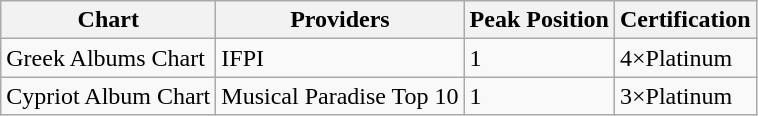<table class="wikitable">
<tr>
<th align="left">Chart</th>
<th align="left">Providers</th>
<th align="left">Peak Position</th>
<th align="left">Certification</th>
</tr>
<tr>
<td align="left">Greek Albums Chart</td>
<td align="left">IFPI</td>
<td>1</td>
<td align="left">4×Platinum</td>
</tr>
<tr>
<td align="left">Cypriot Album Chart</td>
<td align="left">Musical Paradise Top 10</td>
<td>1</td>
<td align="left">3×Platinum</td>
</tr>
</table>
